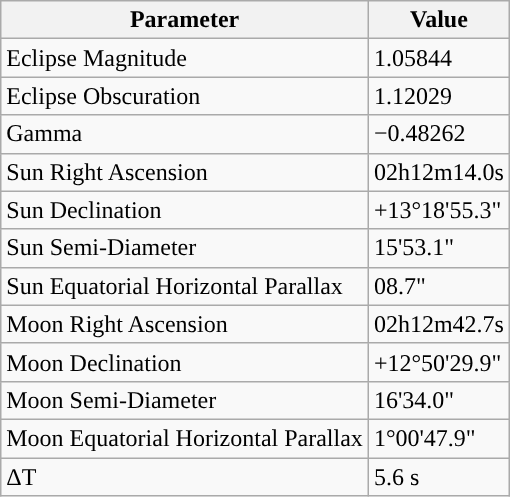<table class="wikitable">
<tr>
<th>Parameter</th>
<th>Value</th>
</tr>
<tr>
<td>Eclipse Magnitude</td>
<td>1.05844</td>
</tr>
<tr>
<td>Eclipse Obscuration</td>
<td>1.12029</td>
</tr>
<tr>
<td>Gamma</td>
<td>−0.48262</td>
</tr>
<tr>
<td>Sun Right Ascension</td>
<td>02h12m14.0s</td>
</tr>
<tr>
<td>Sun Declination</td>
<td>+13°18'55.3"</td>
</tr>
<tr>
<td>Sun Semi-Diameter</td>
<td>15'53.1"</td>
</tr>
<tr>
<td>Sun Equatorial Horizontal Parallax</td>
<td>08.7"</td>
</tr>
<tr>
<td>Moon Right Ascension</td>
<td>02h12m42.7s</td>
</tr>
<tr>
<td>Moon Declination</td>
<td>+12°50'29.9"</td>
</tr>
<tr>
<td>Moon Semi-Diameter</td>
<td>16'34.0"</td>
</tr>
<tr>
<td>Moon Equatorial Horizontal Parallax</td>
<td>1°00'47.9"</td>
</tr>
<tr>
<td>ΔT</td>
<td>5.6 s</td>
</tr>
</table>
